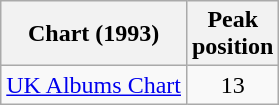<table class="wikitable">
<tr>
<th>Chart (1993)</th>
<th>Peak<br>position</th>
</tr>
<tr>
<td><a href='#'>UK Albums Chart</a></td>
<td style="text-align:center;">13</td>
</tr>
</table>
